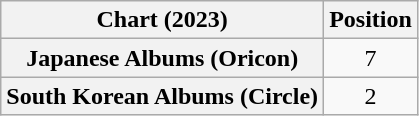<table class="wikitable sortable plainrowheaders" style="text-align:center">
<tr>
<th scope="col">Chart (2023)</th>
<th scope="col">Position</th>
</tr>
<tr>
<th scope="row">Japanese Albums (Oricon)</th>
<td>7</td>
</tr>
<tr>
<th scope="row">South Korean Albums (Circle)</th>
<td>2</td>
</tr>
</table>
